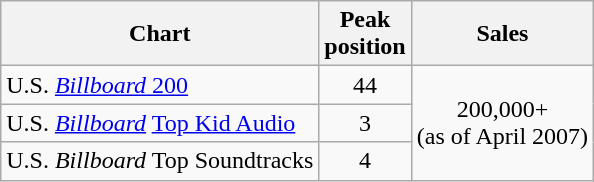<table class="wikitable">
<tr>
<th align="center">Chart</th>
<th align="center">Peak<br>position</th>
<th align="left">Sales</th>
</tr>
<tr>
<td>U.S. <a href='#'><em>Billboard</em> 200</a></td>
<td align="center">44</td>
<td align="center" rowspan=3>200,000+<br>(as of April 2007)</td>
</tr>
<tr>
<td>U.S. <em><a href='#'>Billboard</a></em> <a href='#'>Top Kid Audio</a></td>
<td align="center">3</td>
</tr>
<tr>
<td>U.S. <em>Billboard</em> Top Soundtracks</td>
<td align="center">4</td>
</tr>
</table>
